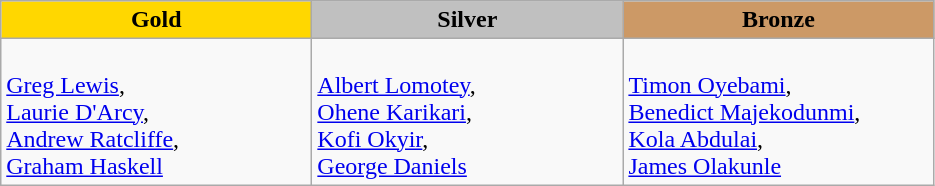<table class="wikitable">
<tr>
<th scope=col style="background-color:gold; width:200px;">Gold</th>
<th scope=col style="background-color:silver; width:200px;">Silver</th>
<th scope=col style="background-color:#cc9966; width:200px;">Bronze</th>
</tr>
<tr>
<td><em></em><br><a href='#'>Greg Lewis</a>,<br><a href='#'>Laurie D'Arcy</a>,<br><a href='#'>Andrew Ratcliffe</a>,<br><a href='#'>Graham Haskell</a></td>
<td><em></em><br><a href='#'>Albert Lomotey</a>,<br><a href='#'>Ohene Karikari</a>,<br><a href='#'>Kofi Okyir</a>,<br><a href='#'>George Daniels</a></td>
<td><em></em><br><a href='#'>Timon Oyebami</a>,<br><a href='#'>Benedict Majekodunmi</a>,<br><a href='#'>Kola Abdulai</a>,<br><a href='#'>James Olakunle</a></td>
</tr>
</table>
